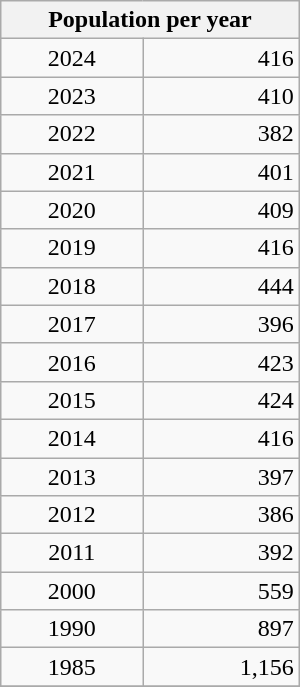<table class="wikitable" width=200>
<tr>
<th colspan=2>Population per year</th>
</tr>
<tr>
<td align="center">2024</td>
<td align="right">416</td>
</tr>
<tr>
<td align="center">2023</td>
<td align="right">410</td>
</tr>
<tr>
<td align="center">2022</td>
<td align="right">382</td>
</tr>
<tr>
<td align="center">2021</td>
<td align="right">401</td>
</tr>
<tr>
<td align="center">2020</td>
<td align="right">409</td>
</tr>
<tr>
<td align="center">2019</td>
<td align="right">416</td>
</tr>
<tr>
<td align="center">2018</td>
<td align="right">444</td>
</tr>
<tr>
<td align="center">2017</td>
<td align="right">396</td>
</tr>
<tr>
<td align="center">2016</td>
<td align="right">423</td>
</tr>
<tr>
<td align="center">2015</td>
<td align="right">424</td>
</tr>
<tr>
<td align="center">2014</td>
<td align="right">416</td>
</tr>
<tr>
<td align="center">2013</td>
<td align="right">397</td>
</tr>
<tr>
<td align="center">2012</td>
<td align="right">386</td>
</tr>
<tr>
<td align="center">2011</td>
<td align="right">392</td>
</tr>
<tr>
<td align="center">2000</td>
<td align="right">559</td>
</tr>
<tr>
<td align="center">1990</td>
<td align="right">897</td>
</tr>
<tr>
<td align="center">1985</td>
<td align="right">1,156</td>
</tr>
<tr>
</tr>
</table>
